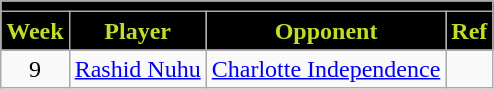<table class="wikitable collapsible collapsed">
<tr>
<th style="background-color:#010101; color:#BDDF28;" scope=col colspan=4></th>
</tr>
<tr>
<th style="background-color:#010101; color:#BDDF28;" scope=col>Week</th>
<th style="background-color:#010101; color:#BDDF28;" scope=col>Player</th>
<th style="background-color:#010101; color:#BDDF28;" scope=col>Opponent</th>
<th style="background-color:#010101; color:#BDDF28;" scope=col>Ref</th>
</tr>
<tr>
<td align=center>9</td>
<td> <a href='#'>Rashid Nuhu</a></td>
<td align=center><a href='#'>Charlotte Independence</a></td>
<td align=center></td>
</tr>
</table>
